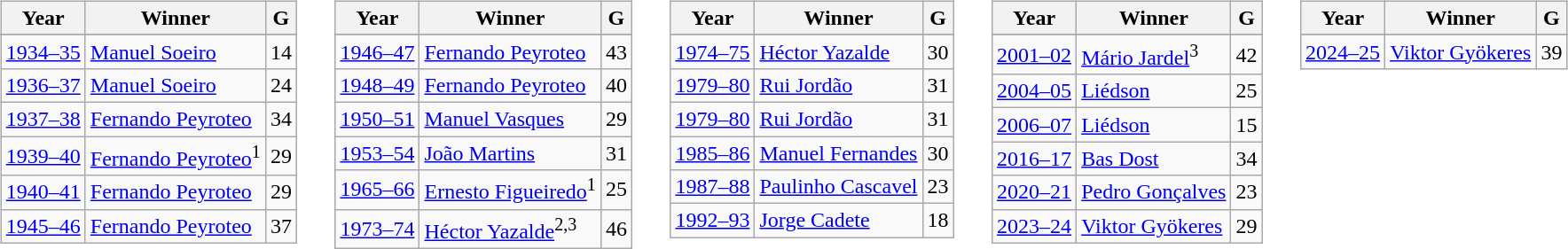<table>
<tr>
<td valign="top"><br><table class="wikitable">
<tr>
<th>Year</th>
<th>Winner</th>
<th>G</th>
</tr>
<tr>
</tr>
<tr align=left>
<td><a href='#'>1934–35</a></td>
<td> <a href='#'>Manuel Soeiro</a></td>
<td>14</td>
</tr>
<tr align=left>
<td><a href='#'>1936–37</a></td>
<td> <a href='#'>Manuel Soeiro</a></td>
<td>24</td>
</tr>
<tr align=left>
<td><a href='#'>1937–38</a></td>
<td> <a href='#'>Fernando Peyroteo</a></td>
<td>34</td>
</tr>
<tr align=left>
<td><a href='#'>1939–40</a></td>
<td> <a href='#'>Fernando Peyroteo</a><sup>1</sup></td>
<td>29</td>
</tr>
<tr align=left>
<td><a href='#'>1940–41</a></td>
<td> <a href='#'>Fernando Peyroteo</a></td>
<td>29</td>
</tr>
<tr align=left>
<td><a href='#'>1945–46</a></td>
<td> <a href='#'>Fernando Peyroteo</a></td>
<td>37</td>
</tr>
</table>
</td>
<td width="1"> </td>
<td valign="top"><br><table class="wikitable">
<tr>
<th>Year</th>
<th>Winner</th>
<th>G</th>
</tr>
<tr>
</tr>
<tr align=left>
<td><a href='#'>1946–47</a></td>
<td> <a href='#'>Fernando Peyroteo</a></td>
<td>43</td>
</tr>
<tr align=left>
<td><a href='#'>1948–49</a></td>
<td> <a href='#'>Fernando Peyroteo</a></td>
<td>40</td>
</tr>
<tr align=left>
<td><a href='#'>1950–51</a></td>
<td> <a href='#'>Manuel Vasques</a></td>
<td>29</td>
</tr>
<tr align=left>
<td><a href='#'>1953–54</a></td>
<td> <a href='#'>João Martins</a></td>
<td>31</td>
</tr>
<tr align=left>
<td><a href='#'>1965–66</a></td>
<td> <a href='#'>Ernesto Figueiredo</a><sup>1</sup></td>
<td>25</td>
</tr>
<tr align=left>
<td><a href='#'>1973–74</a></td>
<td> <a href='#'>Héctor Yazalde</a><sup>2,3</sup></td>
<td>46</td>
</tr>
</table>
</td>
<td width="1"> </td>
<td valign="top"><br><table class="wikitable">
<tr>
<th>Year</th>
<th>Winner</th>
<th>G</th>
</tr>
<tr>
</tr>
<tr align=left>
<td><a href='#'>1974–75</a></td>
<td> <a href='#'>Héctor Yazalde</a></td>
<td>30</td>
</tr>
<tr align=left>
<td><a href='#'>1979–80</a></td>
<td> <a href='#'>Rui Jordão</a></td>
<td>31</td>
</tr>
<tr align=left>
<td><a href='#'>1979–80</a></td>
<td> <a href='#'>Rui Jordão</a></td>
<td>31</td>
</tr>
<tr align=left>
<td><a href='#'>1985–86</a></td>
<td> <a href='#'>Manuel Fernandes</a></td>
<td>30</td>
</tr>
<tr align=left>
<td><a href='#'>1987–88</a></td>
<td> <a href='#'>Paulinho Cascavel</a></td>
<td>23</td>
</tr>
<tr align=left>
<td><a href='#'>1992–93</a></td>
<td> <a href='#'>Jorge Cadete</a></td>
<td>18</td>
</tr>
</table>
</td>
<td width="1"> </td>
<td valign="top"><br><table class="wikitable">
<tr>
<th>Year</th>
<th>Winner</th>
<th>G</th>
</tr>
<tr>
</tr>
<tr align=left>
<td><a href='#'>2001–02</a></td>
<td> <a href='#'>Mário Jardel</a><sup>3</sup></td>
<td>42</td>
</tr>
<tr align=left>
<td><a href='#'>2004–05</a></td>
<td> <a href='#'>Liédson</a></td>
<td>25</td>
</tr>
<tr align=left>
<td><a href='#'>2006–07</a></td>
<td> <a href='#'>Liédson</a></td>
<td>15</td>
</tr>
<tr align=left>
<td><a href='#'>2016–17</a></td>
<td> <a href='#'>Bas Dost</a></td>
<td>34</td>
</tr>
<tr align=left>
<td><a href='#'>2020–21</a></td>
<td> <a href='#'>Pedro Gonçalves</a></td>
<td>23</td>
</tr>
<tr align=left>
<td><a href='#'>2023–24</a></td>
<td> <a href='#'>Viktor Gyökeres</a></td>
<td>29</td>
</tr>
</table>
</td>
<td width="1"> </td>
<td valign="top"><br><table class="wikitable">
<tr>
<th>Year</th>
<th>Winner</th>
<th>G</th>
</tr>
<tr>
</tr>
<tr align=left>
<td><a href='#'>2024–25</a></td>
<td> <a href='#'>Viktor Gyökeres</a></td>
<td>39</td>
</tr>
</table>
</td>
</tr>
</table>
